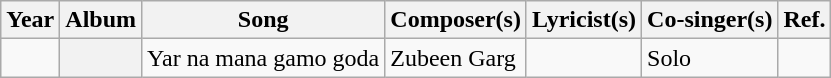<table class="wikitable plainrowheaders">
<tr>
<th scope="col">Year</th>
<th scope="col">Album</th>
<th scope="col">Song</th>
<th scope="col">Composer(s)</th>
<th>Lyricist(s)</th>
<th scope="col">Co-singer(s)</th>
<th scope="col">Ref.</th>
</tr>
<tr>
<td></td>
<th scope="row"></th>
<td>Yar na mana gamo goda</td>
<td>Zubeen Garg</td>
<td></td>
<td>Solo</td>
<td></td>
</tr>
</table>
